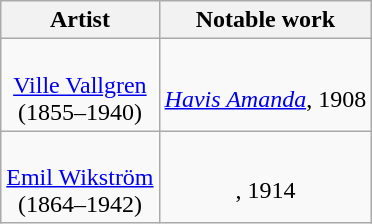<table class="wikitable" style="text-align: center;">
<tr>
<th>Artist</th>
<th>Notable work</th>
</tr>
<tr>
<td><br><a href='#'>Ville Vallgren</a><br>(1855–1940)<br></td>
<td><br><em><a href='#'>Havis Amanda</a></em>, 1908</td>
</tr>
<tr>
<td><br><a href='#'>Emil Wikström</a><br>(1864–1942)<br></td>
<td><br><em></em>, 1914</td>
</tr>
</table>
